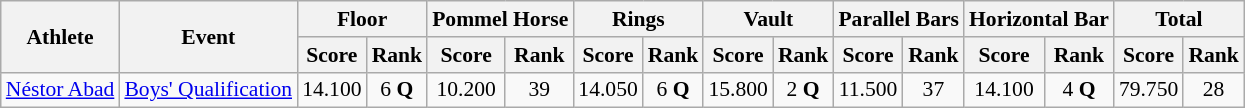<table class="wikitable" border="1" style="font-size:90%">
<tr>
<th rowspan=2>Athlete</th>
<th rowspan=2>Event</th>
<th colspan=2>Floor</th>
<th colspan=2>Pommel Horse</th>
<th colspan=2>Rings</th>
<th colspan=2>Vault</th>
<th colspan=2>Parallel Bars</th>
<th colspan=2>Horizontal Bar</th>
<th colspan=2>Total</th>
</tr>
<tr>
<th>Score</th>
<th>Rank</th>
<th>Score</th>
<th>Rank</th>
<th>Score</th>
<th>Rank</th>
<th>Score</th>
<th>Rank</th>
<th>Score</th>
<th>Rank</th>
<th>Score</th>
<th>Rank</th>
<th>Score</th>
<th>Rank</th>
</tr>
<tr>
<td><a href='#'>Néstor Abad</a></td>
<td><a href='#'>Boys' Qualification</a></td>
<td align=center>14.100</td>
<td align=center>6 <strong>Q</strong></td>
<td align=center>10.200</td>
<td align=center>39</td>
<td align=center>14.050</td>
<td align=center>6 <strong>Q</strong></td>
<td align=center>15.800</td>
<td align=center>2 <strong>Q</strong></td>
<td align=center>11.500</td>
<td align=center>37</td>
<td align=center>14.100</td>
<td align=center>4 <strong>Q</strong></td>
<td align=center>79.750</td>
<td align=center>28</td>
</tr>
</table>
